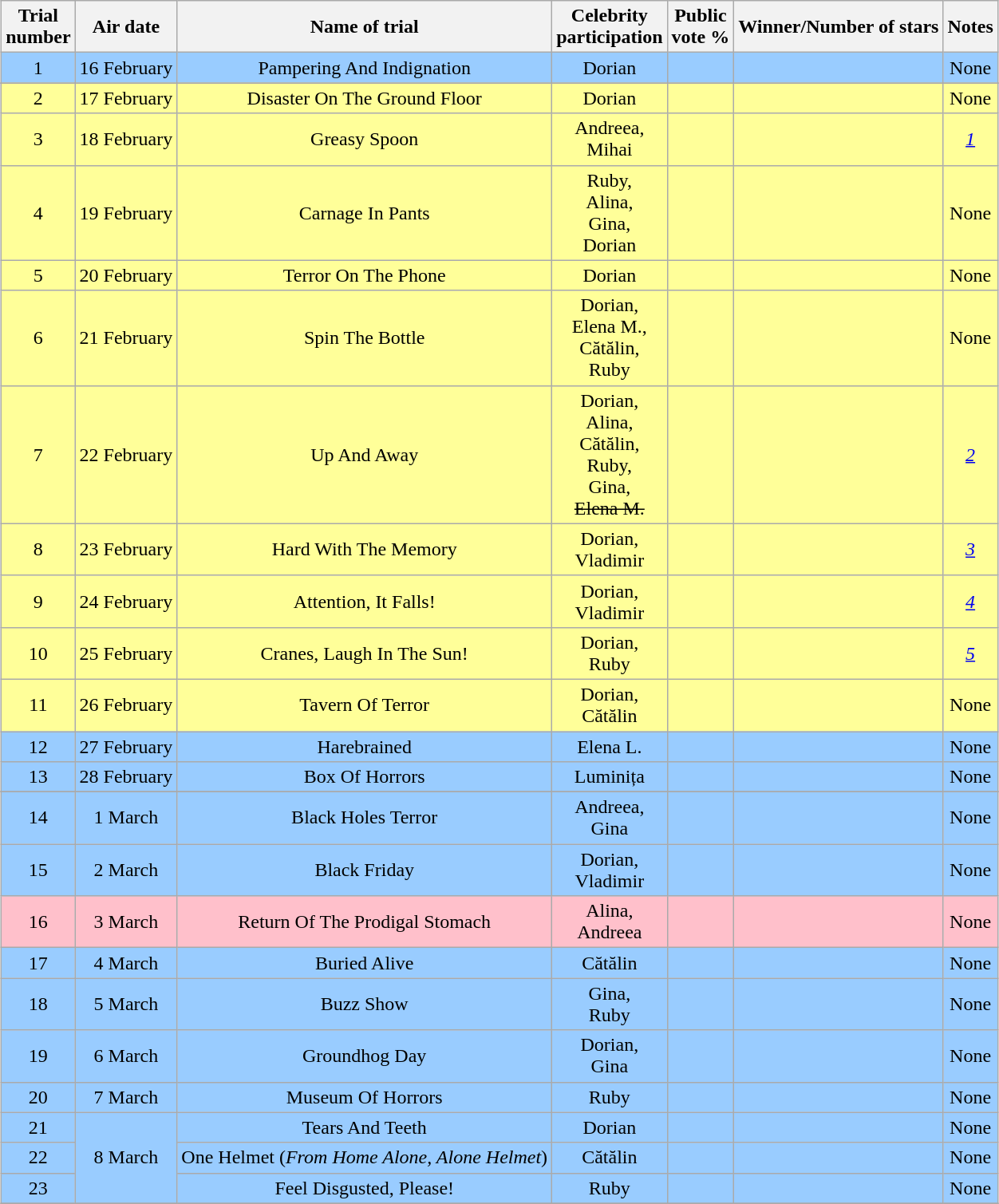<table class="wikitable" style="margin:auto; text-align:center;">
<tr>
<th scope="col">Trial<br>number</th>
<th scope="col">Air date</th>
<th scope="col">Name of trial</th>
<th scope="col">Celebrity<br>participation</th>
<th scope="col">Public<br>vote %</th>
<th scope="col">Winner/Number of stars</th>
<th scope="col">Notes</th>
</tr>
<tr style="background:#9cf;">
<td>1</td>
<td>16 February</td>
<td>Pampering And Indignation</td>
<td>Dorian</td>
<td></td>
<td></td>
<td>None</td>
</tr>
<tr>
</tr>
<tr style="background:#ff9;">
<td>2</td>
<td>17 February</td>
<td>Disaster On The Ground Floor</td>
<td>Dorian</td>
<td></td>
<td></td>
<td>None</td>
</tr>
<tr style="background:#ff9;">
<td>3</td>
<td>18 February</td>
<td>Greasy Spoon</td>
<td>Andreea, <br>Mihai</td>
<td></td>
<td></td>
<td><em><cite><a href='#'>1</a></cite></em></td>
</tr>
<tr style="background:#ff9;">
<td>4</td>
<td>19 February</td>
<td>Carnage In Pants</td>
<td>Ruby, <br>Alina, <br>Gina, <br>Dorian</td>
<td></td>
<td></td>
<td>None</td>
</tr>
<tr style="background:#ff9;">
<td>5</td>
<td>20 February</td>
<td>Terror On The Phone</td>
<td>Dorian</td>
<td></td>
<td></td>
<td>None</td>
</tr>
<tr style="background:#ff9;">
<td>6</td>
<td>21 February</td>
<td>Spin The Bottle</td>
<td>Dorian, <br>Elena M., <br>Cătălin, <br>Ruby</td>
<td></td>
<td></td>
<td>None</td>
</tr>
<tr style="background:#ff9;">
<td>7</td>
<td>22 February</td>
<td>Up And Away</td>
<td>Dorian, <br>Alina, <br>Cătălin, <br>Ruby, <br>Gina, <br><s>Elena M.</s></td>
<td></td>
<td></td>
<td><em><cite><a href='#'>2</a></cite></em></td>
</tr>
<tr style="background:#ff9;">
<td>8</td>
<td>23 February</td>
<td>Hard With The Memory</td>
<td>Dorian, <br>Vladimir</td>
<td></td>
<td></td>
<td><em><cite><a href='#'>3</a></cite></em></td>
</tr>
<tr style="background:#ff9;">
<td>9</td>
<td>24 February</td>
<td>Attention, It Falls!</td>
<td>Dorian, <br>Vladimir</td>
<td></td>
<td></td>
<td><em><cite><a href='#'>4</a></cite></em></td>
</tr>
<tr style="background:#ff9;">
<td>10</td>
<td>25 February</td>
<td>Cranes, Laugh In The Sun!</td>
<td>Dorian, <br>Ruby</td>
<td></td>
<td></td>
<td><em><cite><a href='#'>5</a></cite></em></td>
</tr>
<tr style="background:#ff9;">
<td>11</td>
<td>26 February</td>
<td>Tavern Of Terror</td>
<td>Dorian, <br>Cătălin</td>
<td></td>
<td></td>
<td>None</td>
</tr>
<tr style="background:#9cf;">
<td>12</td>
<td>27 February</td>
<td>Harebrained</td>
<td>Elena L.</td>
<td></td>
<td></td>
<td>None</td>
</tr>
<tr style="background:#9cf;">
<td>13</td>
<td>28 February</td>
<td>Box Of Horrors</td>
<td>Luminița</td>
<td></td>
<td></td>
<td>None</td>
</tr>
<tr>
</tr>
<tr style="background:#9cf;">
<td>14</td>
<td>1 March</td>
<td>Black Holes Terror</td>
<td>Andreea, <br>Gina</td>
<td></td>
<td></td>
<td>None</td>
</tr>
<tr style="background:#9cf;">
<td>15</td>
<td>2 March</td>
<td>Black Friday</td>
<td>Dorian, <br>Vladimir</td>
<td></td>
<td></td>
<td>None</td>
</tr>
<tr style="background:pink;">
<td>16</td>
<td>3 March</td>
<td>Return Of The Prodigal Stomach</td>
<td>Alina, <br>Andreea</td>
<td></td>
<td></td>
<td>None</td>
</tr>
<tr style="background:#9cf;">
<td>17</td>
<td>4 March</td>
<td>Buried Alive</td>
<td>Cătălin</td>
<td></td>
<td></td>
<td>None</td>
</tr>
<tr style="background:#9cf;">
<td>18</td>
<td>5 March</td>
<td>Buzz Show</td>
<td>Gina, <br>Ruby</td>
<td></td>
<td></td>
<td>None</td>
</tr>
<tr style="background:#9cf;">
<td>19</td>
<td>6 March</td>
<td>Groundhog Day</td>
<td>Dorian, <br> Gina</td>
<td></td>
<td></td>
<td>None</td>
</tr>
<tr style="background:#9cf;">
<td>20</td>
<td>7 March</td>
<td>Museum Of Horrors</td>
<td>Ruby</td>
<td></td>
<td></td>
<td>None</td>
</tr>
<tr style="background:#9cf;">
<td>21</td>
<td rowspan="3">8 March</td>
<td>Tears And Teeth</td>
<td>Dorian</td>
<td></td>
<td></td>
<td>None</td>
</tr>
<tr style="background:#9cf;">
<td>22</td>
<td>One Helmet (<em>From Home Alone, Alone Helmet</em>)</td>
<td>Cătălin</td>
<td></td>
<td></td>
<td>None</td>
</tr>
<tr style="background:#9cf;">
<td>23</td>
<td>Feel Disgusted, Please!</td>
<td>Ruby</td>
<td></td>
<td></td>
<td>None</td>
</tr>
<tr>
</tr>
</table>
